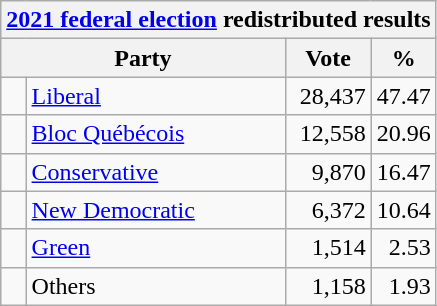<table class="wikitable">
<tr>
<th colspan="4"><a href='#'>2021 federal election</a> redistributed results</th>
</tr>
<tr>
<th bgcolor="#DDDDFF" width="130px" colspan="2">Party</th>
<th bgcolor="#DDDDFF" width="50px">Vote</th>
<th bgcolor="#DDDDFF" width="30px">%</th>
</tr>
<tr>
<td> </td>
<td><a href='#'>Liberal</a></td>
<td align=right>28,437</td>
<td align=right>47.47</td>
</tr>
<tr>
<td> </td>
<td><a href='#'>Bloc Québécois</a></td>
<td align=right>12,558</td>
<td align=right>20.96</td>
</tr>
<tr>
<td> </td>
<td><a href='#'>Conservative</a></td>
<td align=right>9,870</td>
<td align=right>16.47</td>
</tr>
<tr>
<td> </td>
<td><a href='#'>New Democratic</a></td>
<td align=right>6,372</td>
<td align=right>10.64</td>
</tr>
<tr>
<td> </td>
<td><a href='#'>Green</a></td>
<td align=right>1,514</td>
<td align=right>2.53</td>
</tr>
<tr>
<td> </td>
<td>Others</td>
<td align=right>1,158</td>
<td align=right>1.93</td>
</tr>
</table>
